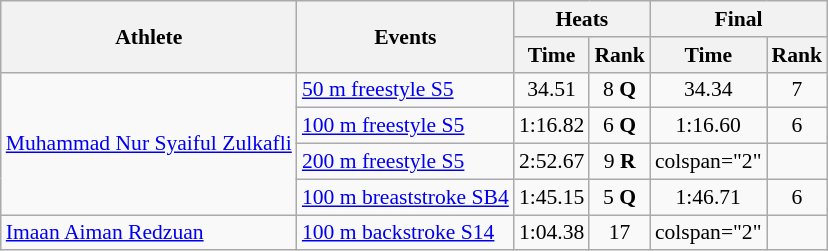<table class=wikitable style="font-size:90%">
<tr>
<th rowspan="2">Athlete</th>
<th rowspan="2">Events</th>
<th colspan="2">Heats</th>
<th colspan="2">Final</th>
</tr>
<tr>
<th>Time</th>
<th>Rank</th>
<th>Time</th>
<th>Rank</th>
</tr>
<tr align="center">
<td align="left" rowspan="4"><a href='#'>Muhammad Nur Syaiful Zulkafli</a></td>
<td align="left"><a href='#'>50 m freestyle S5</a></td>
<td>34.51</td>
<td>8 <strong>Q</strong></td>
<td>34.34</td>
<td>7</td>
</tr>
<tr align="center">
<td align="left"><a href='#'>100 m freestyle S5</a></td>
<td>1:16.82</td>
<td>6 <strong>Q</strong></td>
<td>1:16.60</td>
<td>6</td>
</tr>
<tr align="center">
<td align="left"><a href='#'>200 m freestyle S5</a></td>
<td>2:52.67</td>
<td>9 <strong>R</strong></td>
<td>colspan="2" </td>
</tr>
<tr align="center">
<td align="left"><a href='#'>100 m breaststroke SB4</a></td>
<td>1:45.15</td>
<td>5 <strong>Q</strong></td>
<td>1:46.71</td>
<td>6</td>
</tr>
<tr align="center">
<td align="left"><a href='#'>Imaan Aiman Redzuan</a></td>
<td align="left"><a href='#'>100 m backstroke S14</a></td>
<td>1:04.38</td>
<td>17</td>
<td>colspan="2" </td>
</tr>
</table>
